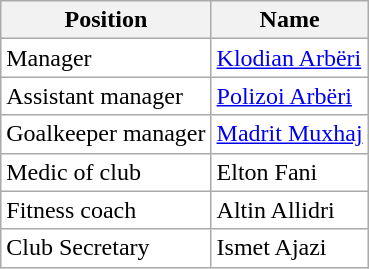<table class="wikitable">
<tr>
<th bgcolor=>Position</th>
<th bgcolor=white>Name</th>
</tr>
<tr>
<td bgcolor=white>Manager</td>
<td bgcolor=white> <a href='#'>Klodian Arbëri</a></td>
</tr>
<tr>
<td bgcolor=white>Assistant manager</td>
<td bgcolor=white> <a href='#'>Polizoi Arbëri</a></td>
</tr>
<tr>
<td bgcolor=white>Goalkeeper manager</td>
<td bgcolor=white> <a href='#'>Madrit Muxhaj</a></td>
</tr>
<tr>
<td bgcolor=white>Medic of club</td>
<td bgcolor=white> Elton Fani</td>
</tr>
<tr>
<td bgcolor=white>Fitness coach</td>
<td bgcolor=white> Altin Allidri</td>
</tr>
<tr>
<td bgcolor=white>Club Secretary</td>
<td bgcolor=white> Ismet Ajazi</td>
</tr>
</table>
